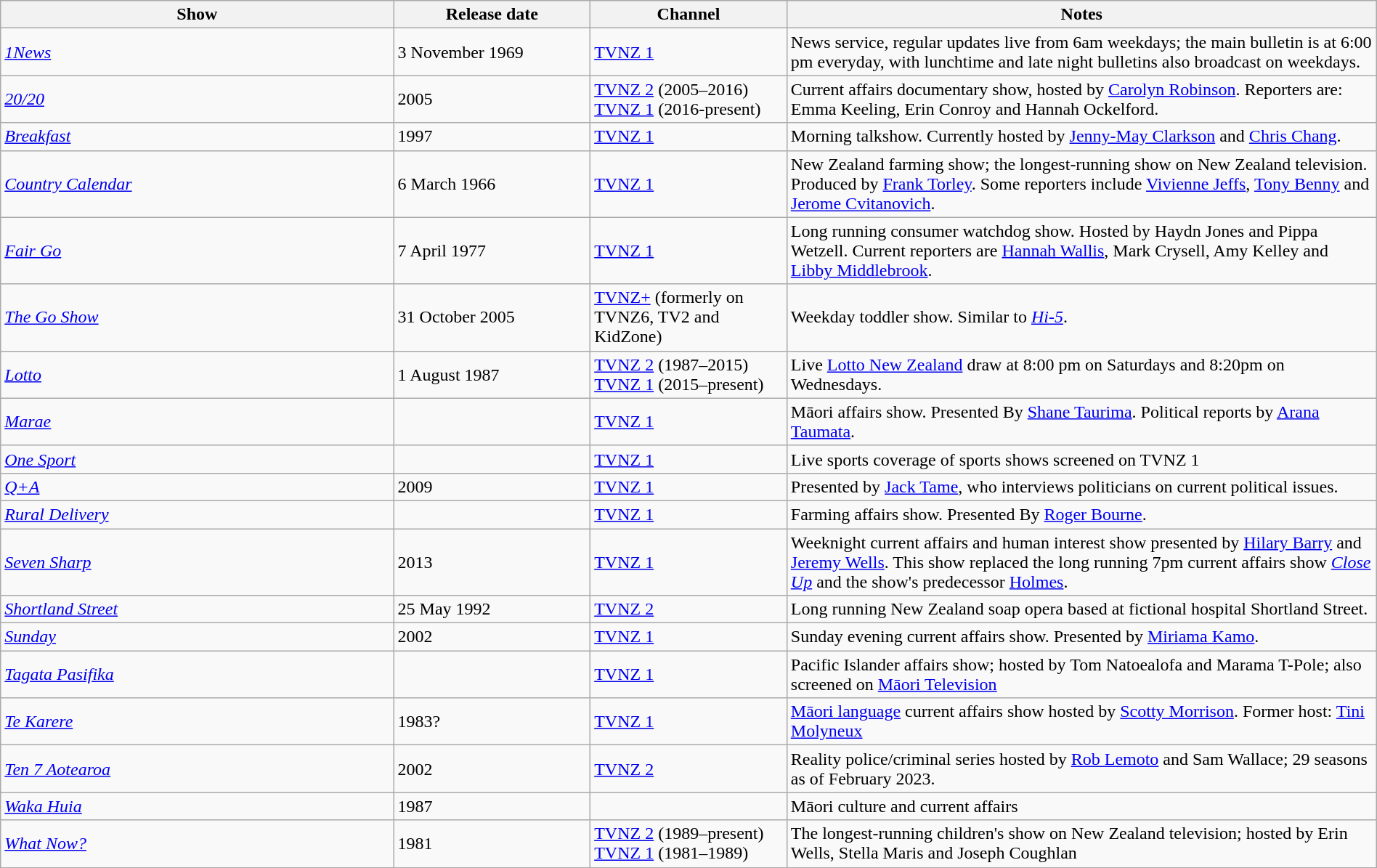<table class="wikitable" width=100%>
<tr>
<th width=20%>Show</th>
<th width=10%>Release date</th>
<th width="10%">Channel</th>
<th width=30%>Notes</th>
</tr>
<tr z>
<td><em><a href='#'>1News</a></em></td>
<td>3 November 1969</td>
<td><a href='#'>TVNZ 1</a></td>
<td>News service, regular updates live from 6am weekdays; the main bulletin is at 6:00 pm everyday, with lunchtime and late night bulletins also broadcast on weekdays.</td>
</tr>
<tr>
<td><em><a href='#'>20/20</a></em></td>
<td>2005</td>
<td><a href='#'>TVNZ 2</a> (2005–2016)<br> <a href='#'>TVNZ 1</a> (2016-present)</td>
<td>Current affairs documentary show, hosted by <a href='#'>Carolyn Robinson</a>. Reporters are: Emma Keeling, Erin Conroy and Hannah Ockelford.</td>
</tr>
<tr>
<td><em><a href='#'>Breakfast</a></em></td>
<td>1997</td>
<td><a href='#'>TVNZ 1</a></td>
<td>Morning talkshow. Currently hosted by <a href='#'>Jenny-May Clarkson</a> and <a href='#'>Chris Chang</a>.</td>
</tr>
<tr>
<td><em><a href='#'>Country Calendar</a></em></td>
<td>6 March 1966</td>
<td><a href='#'>TVNZ 1</a></td>
<td>New Zealand farming show; the longest-running show on New Zealand television. Produced by <a href='#'>Frank Torley</a>. Some reporters include <a href='#'>Vivienne Jeffs</a>, <a href='#'>Tony Benny</a> and <a href='#'>Jerome Cvitanovich</a>.</td>
</tr>
<tr>
<td><em><a href='#'>Fair Go</a></em></td>
<td>7 April 1977</td>
<td><a href='#'>TVNZ 1</a></td>
<td>Long running consumer watchdog show. Hosted by Haydn Jones and Pippa Wetzell. Current reporters are <a href='#'>Hannah Wallis</a>, Mark Crysell, Amy Kelley and <a href='#'>Libby Middlebrook</a>.</td>
</tr>
<tr>
<td><em><a href='#'>The Go Show</a></em></td>
<td>31 October 2005</td>
<td><a href='#'>TVNZ+</a> (formerly on TVNZ6, TV2 and KidZone)</td>
<td>Weekday toddler show. Similar to <em><a href='#'>Hi-5</a></em>.</td>
</tr>
<tr>
<td><em><a href='#'>Lotto</a></em></td>
<td>1 August 1987</td>
<td><a href='#'>TVNZ 2</a> (1987–2015)<br><a href='#'>TVNZ 1</a> (2015–present)</td>
<td>Live <a href='#'>Lotto New Zealand</a> draw at 8:00 pm on Saturdays and 8:20pm on Wednesdays.</td>
</tr>
<tr>
<td><em><a href='#'>Marae</a></em></td>
<td></td>
<td><a href='#'>TVNZ 1</a></td>
<td>Māori affairs show. Presented By <a href='#'>Shane Taurima</a>. Political reports by <a href='#'>Arana Taumata</a>.</td>
</tr>
<tr>
<td><em><a href='#'>One Sport</a></em></td>
<td></td>
<td><a href='#'>TVNZ 1</a></td>
<td>Live sports coverage of sports shows screened on TVNZ 1</td>
</tr>
<tr>
<td><em><a href='#'>Q+A</a></em></td>
<td>2009</td>
<td><a href='#'>TVNZ 1</a></td>
<td>Presented by <a href='#'>Jack Tame</a>, who interviews politicians on current political issues.</td>
</tr>
<tr>
<td><em><a href='#'>Rural Delivery</a></em></td>
<td></td>
<td><a href='#'>TVNZ 1</a></td>
<td>Farming affairs show. Presented By <a href='#'>Roger Bourne</a>.</td>
</tr>
<tr>
<td><em><a href='#'>Seven Sharp</a></em></td>
<td>2013</td>
<td><a href='#'>TVNZ 1</a></td>
<td>Weeknight current affairs and human interest show presented by <a href='#'>Hilary Barry</a> and <a href='#'>Jeremy Wells</a>. This show replaced the long running 7pm current affairs show <em><a href='#'>Close Up</a></em> and the show's predecessor <a href='#'>Holmes</a>.</td>
</tr>
<tr>
<td><em><a href='#'>Shortland Street</a></em></td>
<td>25 May 1992</td>
<td><a href='#'>TVNZ 2</a></td>
<td>Long running New Zealand soap opera based at fictional hospital Shortland Street.</td>
</tr>
<tr>
<td><em><a href='#'>Sunday</a></em></td>
<td>2002</td>
<td><a href='#'>TVNZ 1</a></td>
<td>Sunday evening current affairs show. Presented by <a href='#'>Miriama Kamo</a>.</td>
</tr>
<tr>
<td><em><a href='#'>Tagata Pasifika</a></em></td>
<td></td>
<td><a href='#'>TVNZ 1</a></td>
<td>Pacific Islander affairs show; hosted by Tom Natoealofa and Marama T-Pole; also screened on <a href='#'>Māori Television</a></td>
</tr>
<tr>
<td><em><a href='#'>Te Karere</a></em></td>
<td>1983?</td>
<td><a href='#'>TVNZ 1</a></td>
<td><a href='#'>Māori language</a> current affairs show hosted by <a href='#'>Scotty Morrison</a>. Former host: <a href='#'>Tini Molyneux</a></td>
</tr>
<tr>
<td><em><a href='#'>Ten 7 Aotearoa</a></em></td>
<td>2002</td>
<td><a href='#'>TVNZ 2</a></td>
<td>Reality police/criminal series hosted by <a href='#'>Rob Lemoto</a> and Sam Wallace; 29 seasons as of February 2023.</td>
</tr>
<tr>
<td><em><a href='#'>Waka Huia</a></em></td>
<td>1987</td>
<td></td>
<td>Māori culture and current affairs</td>
</tr>
<tr>
<td><em><a href='#'>What Now?</a></em></td>
<td>1981</td>
<td><a href='#'>TVNZ 2</a> (1989–present)<br> <a href='#'>TVNZ 1</a> (1981–1989)</td>
<td>The longest-running children's show on New Zealand television; hosted by Erin Wells, Stella Maris and Joseph Coughlan</td>
</tr>
</table>
